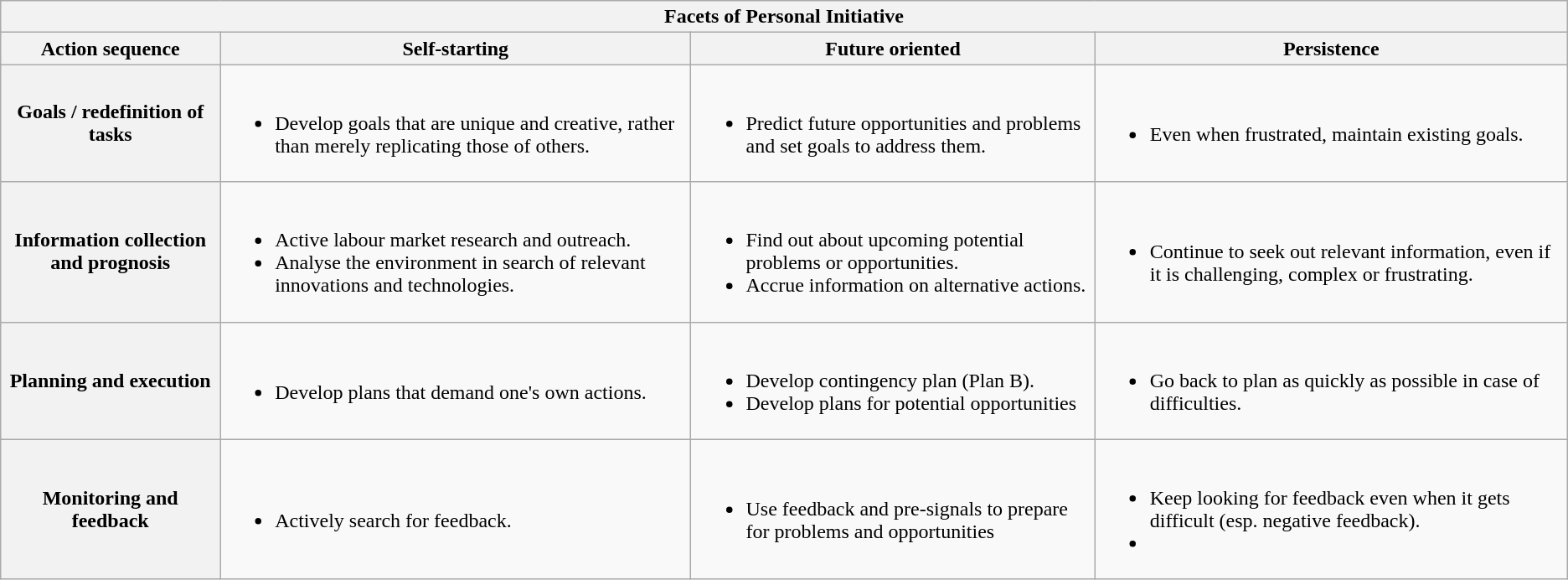<table class="wikitable">
<tr>
<th colspan="4">Facets of Personal Initiative</th>
</tr>
<tr>
<th>Action sequence</th>
<th>Self-starting</th>
<th>Future oriented</th>
<th>Persistence</th>
</tr>
<tr>
<th>Goals / redefinition of tasks</th>
<td><br><ul><li>Develop goals that are unique and creative, rather than merely replicating those of others.</li></ul></td>
<td><br><ul><li>Predict future opportunities and problems and set goals to address them.</li></ul></td>
<td><br><ul><li>Even when frustrated, maintain existing goals.</li></ul></td>
</tr>
<tr>
<th>Information collection and prognosis</th>
<td><br><ul><li>Active labour market research and outreach.</li><li>Analyse the environment in search of relevant innovations and technologies.</li></ul></td>
<td><br><ul><li>Find out about upcoming potential problems or opportunities.</li><li>Accrue information on alternative actions.</li></ul></td>
<td><br><ul><li>Continue to seek out relevant information, even if it is challenging, complex or frustrating.</li></ul></td>
</tr>
<tr>
<th>Planning and execution</th>
<td><br><ul><li>Develop plans that demand one's own actions.</li></ul></td>
<td><br><ul><li>Develop contingency plan (Plan B).</li><li>Develop plans for potential opportunities</li></ul></td>
<td><br><ul><li>Go back to plan as quickly as possible in case of difficulties.</li></ul></td>
</tr>
<tr>
<th>Monitoring and feedback</th>
<td><br><ul><li>Actively search for feedback.</li></ul></td>
<td><br><ul><li>Use feedback and pre-signals to prepare for problems and opportunities</li></ul></td>
<td><br><ul><li>Keep looking for feedback even when it gets difficult (esp. negative feedback).</li><li></li></ul></td>
</tr>
</table>
